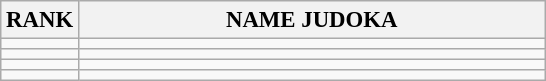<table class="wikitable" style="font-size:95%;">
<tr>
<th>RANK</th>
<th align="left" style="width: 20em">NAME JUDOKA</th>
</tr>
<tr>
<td align="center"></td>
<td></td>
</tr>
<tr>
<td align="center"></td>
<td></td>
</tr>
<tr>
<td align="center"></td>
<td></td>
</tr>
<tr>
<td align="center"></td>
<td></td>
</tr>
</table>
